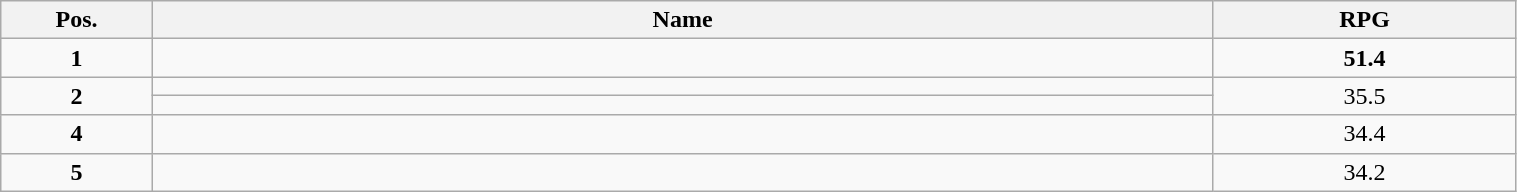<table class="wikitable" style="width:80%;">
<tr>
<th style="width:10%;">Pos.</th>
<th style="width:70%;">Name</th>
<th style="width:20%;">RPG</th>
</tr>
<tr>
<td align=center><strong>1</strong></td>
<td><strong></strong></td>
<td align=center><strong>51.4</strong></td>
</tr>
<tr>
<td align=center rowspan=2><strong>2</strong></td>
<td></td>
<td align=center rowspan=2>35.5</td>
</tr>
<tr>
<td></td>
</tr>
<tr>
<td align=center><strong>4</strong></td>
<td></td>
<td align=center>34.4</td>
</tr>
<tr>
<td align=center><strong>5</strong></td>
<td></td>
<td align=center>34.2</td>
</tr>
</table>
